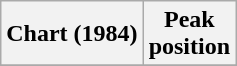<table class="wikitable sortable">
<tr>
<th align="left">Chart (1984)</th>
<th align="center">Peak<br>position</th>
</tr>
<tr>
</tr>
</table>
